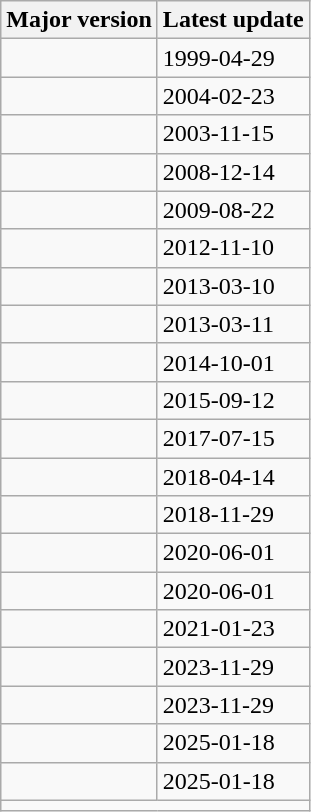<table class="wikitable floatright">
<tr>
<th>Major version</th>
<th>Latest update</th>
</tr>
<tr>
<td></td>
<td>1999-04-29</td>
</tr>
<tr>
<td></td>
<td>2004-02-23</td>
</tr>
<tr>
<td></td>
<td>2003-11-15</td>
</tr>
<tr>
<td></td>
<td>2008-12-14</td>
</tr>
<tr>
<td></td>
<td>2009-08-22</td>
</tr>
<tr>
<td></td>
<td>2012-11-10</td>
</tr>
<tr>
<td></td>
<td>2013-03-10</td>
</tr>
<tr>
<td></td>
<td>2013-03-11</td>
</tr>
<tr>
<td></td>
<td>2014-10-01</td>
</tr>
<tr>
<td></td>
<td>2015-09-12</td>
</tr>
<tr>
<td></td>
<td>2017-07-15</td>
</tr>
<tr>
<td></td>
<td>2018-04-14</td>
</tr>
<tr>
<td></td>
<td>2018-11-29</td>
</tr>
<tr>
<td></td>
<td>2020-06-01</td>
</tr>
<tr>
<td></td>
<td>2020-06-01</td>
</tr>
<tr>
<td></td>
<td>2021-01-23</td>
</tr>
<tr>
<td></td>
<td>2023-11-29</td>
</tr>
<tr>
<td></td>
<td>2023-11-29</td>
</tr>
<tr>
<td></td>
<td>2025-01-18</td>
</tr>
<tr>
<td></td>
<td>2025-01-18</td>
</tr>
<tr>
<td colspan="99"><small></small></td>
</tr>
</table>
